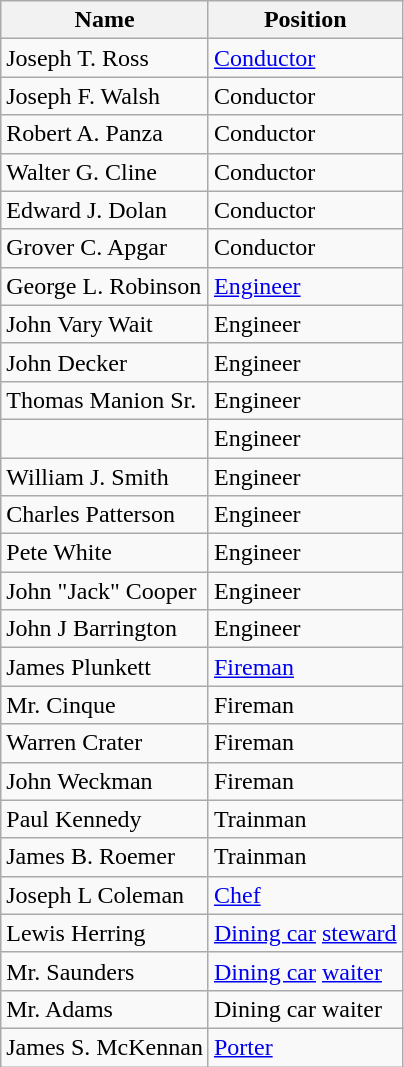<table class="wikitable sortable">
<tr>
<th>Name</th>
<th>Position</th>
</tr>
<tr>
<td data-sort-value=Ross>Joseph T. Ross</td>
<td><a href='#'>Conductor</a></td>
</tr>
<tr>
<td data-sort-value=Walsh>Joseph F. Walsh</td>
<td>Conductor</td>
</tr>
<tr>
<td data-sort-value=Cline>Robert A. Panza</td>
<td>Conductor</td>
</tr>
<tr>
<td data-sort-value=Cline>Walter G. Cline</td>
<td>Conductor</td>
</tr>
<tr>
<td data-sort-value=Dolan>Edward J. Dolan</td>
<td>Conductor</td>
</tr>
<tr>
<td data-sort-value=Apgar>Grover C. Apgar</td>
<td>Conductor</td>
</tr>
<tr>
<td data-sort-value=Robinson>George L. Robinson</td>
<td><a href='#'>Engineer</a></td>
</tr>
<tr>
<td data-sort-value=Wait>John Vary Wait</td>
<td>Engineer</td>
</tr>
<tr>
<td data-sort-value=Decker>John Decker</td>
<td>Engineer</td>
</tr>
<tr>
<td data-sort-value=Thomas>Thomas Manion Sr.</td>
<td>Engineer</td>
</tr>
<tr>
<td data-sort-value=Feryling></td>
<td>Engineer</td>
</tr>
<tr>
<td data-sort-value=Smith>William J. Smith</td>
<td>Engineer</td>
</tr>
<tr>
<td data-sort-value=Patterson>Charles Patterson</td>
<td>Engineer</td>
</tr>
<tr>
<td data-sort-value=White>Pete White</td>
<td>Engineer</td>
</tr>
<tr>
<td data-sort-value=Cooper>John "Jack" Cooper</td>
<td>Engineer</td>
</tr>
<tr>
<td data-sort-value=Barrington>John J Barrington</td>
<td>Engineer</td>
</tr>
<tr>
<td data-sort-value=Plunkett>James Plunkett</td>
<td><a href='#'>Fireman</a></td>
</tr>
<tr>
<td data-sort-value=Cinque>Mr. Cinque</td>
<td>Fireman</td>
</tr>
<tr>
<td data-sort-value=Crater>Warren Crater</td>
<td>Fireman</td>
</tr>
<tr>
<td data-sort-value=Weckman>John Weckman</td>
<td>Fireman</td>
</tr>
<tr>
<td data-sort-value=Kennedy>Paul Kennedy</td>
<td>Trainman</td>
</tr>
<tr>
<td data-sort-value=Roemer>James B. Roemer</td>
<td>Trainman</td>
</tr>
<tr>
<td data-sort-value=Coleman>Joseph L Coleman</td>
<td><a href='#'>Chef</a></td>
</tr>
<tr>
<td data-sort-value=Herring>Lewis Herring</td>
<td><a href='#'>Dining car</a> <a href='#'>steward</a></td>
</tr>
<tr>
<td data-sort-value=Saunders>Mr. Saunders</td>
<td><a href='#'>Dining car</a> <a href='#'>waiter</a></td>
</tr>
<tr>
<td data-sort-value=Adams>Mr. Adams</td>
<td>Dining car waiter</td>
</tr>
<tr>
<td data-sort-value=McKennan>James S. McKennan</td>
<td><a href='#'>Porter</a></td>
</tr>
</table>
